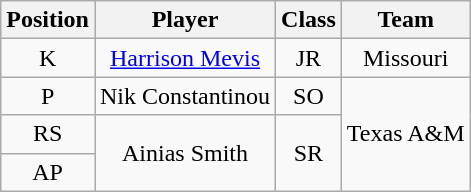<table class="wikitable sortable">
<tr>
<th>Position</th>
<th>Player</th>
<th>Class</th>
<th>Team</th>
</tr>
<tr style="text-align:center;">
<td>K</td>
<td><a href='#'>Harrison Mevis</a></td>
<td>JR</td>
<td>Missouri</td>
</tr>
<tr style="text-align:center;">
<td>P</td>
<td>Nik Constantinou</td>
<td>SO</td>
<td rowspan=3>Texas A&M</td>
</tr>
<tr style="text-align:center;">
<td>RS</td>
<td rowspan=2>Ainias Smith</td>
<td rowspan=2>SR</td>
</tr>
<tr style="text-align:center;">
<td>AP</td>
</tr>
</table>
